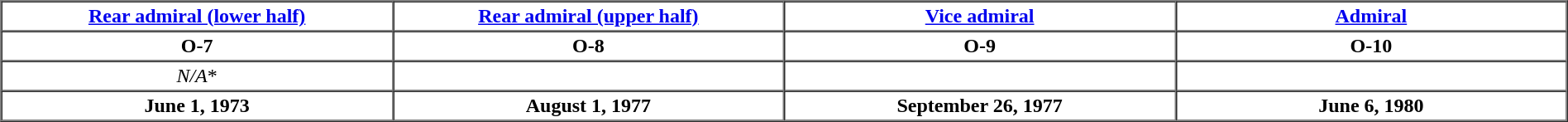<table border="1" cellpadding="2" cellspacing="0" align="center" width="100%">
<tr>
<th><a href='#'>Rear admiral (lower half)</a></th>
<th><a href='#'>Rear admiral (upper half)</a></th>
<th><a href='#'>Vice admiral</a></th>
<th><a href='#'>Admiral</a></th>
</tr>
<tr>
<th>O-7</th>
<th>O-8</th>
<th>O-9</th>
<th>O-10</th>
</tr>
<tr>
<td align="center" width="16%"><em>N/A</em>*</td>
<td align="center" width="16%"></td>
<td align="center" width="16%"></td>
<td align="center" width="16%"></td>
</tr>
<tr>
<th>June 1, 1973</th>
<th>August 1, 1977</th>
<th>September 26, 1977</th>
<th>June 6, 1980</th>
</tr>
</table>
